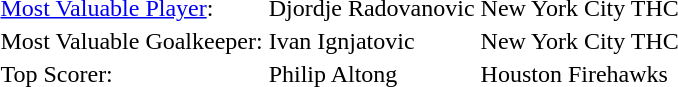<table>
<tr>
<td><a href='#'>Most Valuable Player</a>:</td>
<td>Djordje Radovanovic</td>
<td>New York City THC</td>
</tr>
<tr>
<td>Most Valuable Goalkeeper:</td>
<td>Ivan Ignjatovic</td>
<td>New York City THC</td>
</tr>
<tr>
<td>Top Scorer:</td>
<td>Philip Altong</td>
<td>Houston Firehawks</td>
</tr>
</table>
